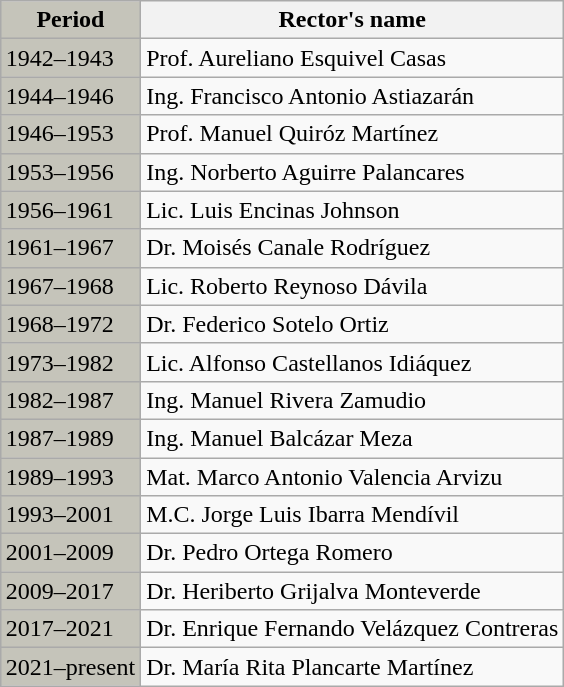<table class="wikitable" style="margin:auto;">
<tr>
<th style="background:#c5c4ba;">Period</th>
<th>Rector's name</th>
</tr>
<tr>
<td style="background:#c5c4ba;">1942–1943</td>
<td align=left>Prof. Aureliano Esquivel Casas</td>
</tr>
<tr>
<td style="background:#c5c4ba;">1944–1946</td>
<td align=left>Ing. Francisco Antonio Astiazarán</td>
</tr>
<tr>
<td style="background:#c5c4ba;">1946–1953</td>
<td align=left>Prof. Manuel Quiróz Martínez</td>
</tr>
<tr>
<td style="background:#c5c4ba;">1953–1956</td>
<td align=left>Ing. Norberto Aguirre Palancares</td>
</tr>
<tr>
<td style="background:#c5c4ba;">1956–1961</td>
<td align=left>Lic. Luis Encinas Johnson</td>
</tr>
<tr>
<td style="background:#c5c4ba;">1961–1967</td>
<td align=left>Dr. Moisés Canale Rodríguez</td>
</tr>
<tr>
<td style="background:#c5c4ba;">1967–1968</td>
<td align=left>Lic. Roberto Reynoso Dávila</td>
</tr>
<tr>
<td style="background:#c5c4ba;">1968–1972</td>
<td align=left>Dr. Federico Sotelo Ortiz</td>
</tr>
<tr>
<td style="background:#c5c4ba;">1973–1982</td>
<td align=left>Lic. Alfonso Castellanos Idiáquez</td>
</tr>
<tr>
<td style="background:#c5c4ba;">1982–1987</td>
<td align=left>Ing. Manuel Rivera Zamudio</td>
</tr>
<tr>
<td style="background:#c5c4ba;">1987–1989</td>
<td align=left>Ing. Manuel Balcázar Meza</td>
</tr>
<tr>
<td style="background:#c5c4ba;">1989–1993</td>
<td align=left>Mat. Marco Antonio Valencia Arvizu</td>
</tr>
<tr>
<td style="background:#c5c4ba;">1993–2001</td>
<td align=left>M.C. Jorge Luis Ibarra Mendívil</td>
</tr>
<tr>
<td style="background:#c5c4ba;">2001–2009</td>
<td align=left>Dr. Pedro Ortega Romero</td>
</tr>
<tr>
<td style="background:#c5c4ba;">2009–2017</td>
<td align=left>Dr. Heriberto Grijalva Monteverde</td>
</tr>
<tr>
<td style="background:#c5c4ba;">2017–2021</td>
<td align=left>Dr. Enrique Fernando Velázquez Contreras</td>
</tr>
<tr>
<td style="background:#c5c4ba;">2021–present</td>
<td align=left>Dr. María Rita Plancarte Martínez</td>
</tr>
</table>
